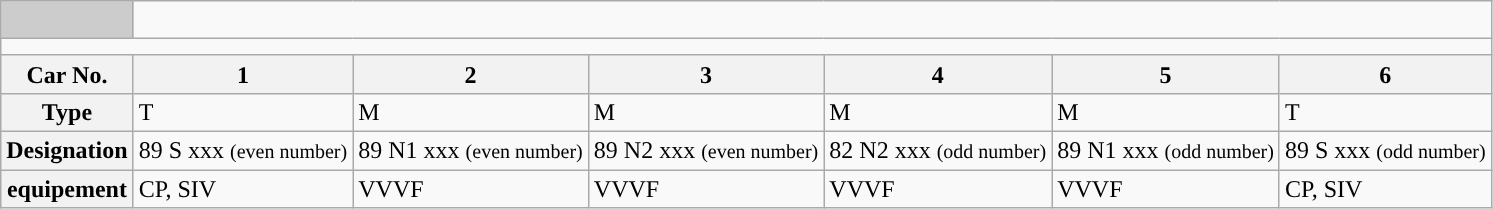<table class="wikitable">
<tr>
<td style="background-color:#ccc;"> </td>
<td colspan="7"></td>
</tr>
<tr style="line-height: 3.3px; background-color:#">
<td colspan="7" style="padding:0; border:0;"> </td>
</tr>
<tr style="line-height: 6.7px; background-color:#">
<td colspan="7" style="padding:0; border:0;"> </td>
</tr>
<tr>
<th>Car No.</th>
<th>1</th>
<th>2</th>
<th>3</th>
<th>4</th>
<th>5</th>
<th>6</th>
</tr>
<tr>
<th>Type</th>
<td>T</td>
<td>M</td>
<td>M</td>
<td>M</td>
<td>M</td>
<td>T</td>
</tr>
<tr>
<th>Designation</th>
<td>89 S xxx <small>(even number)</small></td>
<td>89 N1 xxx <small>(even number)</small></td>
<td>89 N2 xxx <small>(even number)</small></td>
<td>82 N2 xxx <small>(odd number)</small></td>
<td>89 N1 xxx <small>(odd number)</small></td>
<td>89 S xxx <small>(odd number)</small></td>
</tr>
<tr>
<th>equipement</th>
<td>CP, SIV</td>
<td>VVVF</td>
<td>VVVF</td>
<td>VVVF</td>
<td>VVVF</td>
<td>CP, SIV</td>
</tr>
</table>
